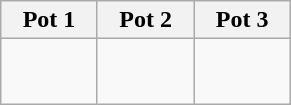<table class="wikitable">
<tr>
<th style="width:22%;">Pot 1</th>
<th style="width:22%;">Pot 2</th>
<th style="width:22%;">Pot 3</th>
</tr>
<tr>
<td style="vertical-align:top;"><br><br></td>
<td style="vertical-align:top;"><br><br></td>
<td style="vertical-align:top;"><br><br></td>
</tr>
</table>
